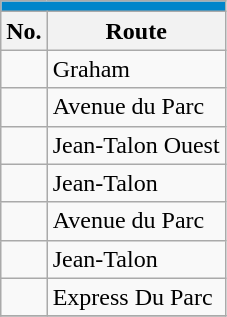<table align=center class="wikitable">
<tr>
<th style="background: #0085CA; font-size:100%; color:#FFFFFF;"colspan="4"><a href='#'></a></th>
</tr>
<tr>
<th>No.</th>
<th>Route</th>
</tr>
<tr>
<td></td>
<td>Graham</td>
</tr>
<tr>
<td {{Avoid wrap> </td>
<td>Avenue du Parc</td>
</tr>
<tr>
<td></td>
<td>Jean-Talon Ouest</td>
</tr>
<tr>
<td></td>
<td>Jean-Talon</td>
</tr>
<tr>
<td {{Avoid wrap> </td>
<td>Avenue du Parc</td>
</tr>
<tr>
<td {{Avoid wrap> </td>
<td>Jean-Talon</td>
</tr>
<tr>
<td></td>
<td>Express Du Parc</td>
</tr>
<tr>
</tr>
</table>
